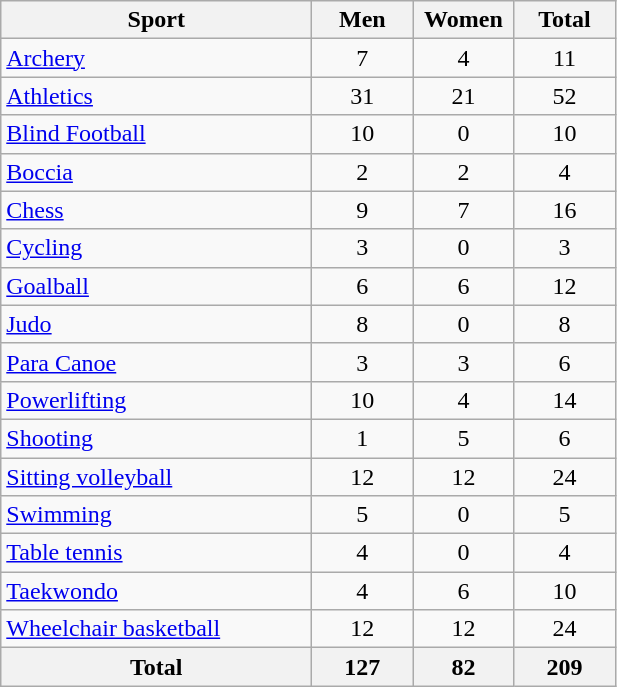<table class="wikitable" style="text-align:center;">
<tr>
<th width=200>Sport</th>
<th width=60>Men</th>
<th width=60>Women</th>
<th width=60>Total</th>
</tr>
<tr>
<td align=left> <a href='#'>Archery</a></td>
<td>7</td>
<td>4</td>
<td>11</td>
</tr>
<tr>
<td align=left> <a href='#'>Athletics</a></td>
<td>31</td>
<td>21</td>
<td>52</td>
</tr>
<tr>
<td align=left> <a href='#'>Blind Football</a></td>
<td>10</td>
<td>0</td>
<td>10</td>
</tr>
<tr>
<td align=left> <a href='#'>Boccia</a></td>
<td>2</td>
<td>2</td>
<td>4</td>
</tr>
<tr>
<td align=left> <a href='#'>Chess</a></td>
<td>9</td>
<td>7</td>
<td>16</td>
</tr>
<tr>
<td align=left> <a href='#'>Cycling</a></td>
<td>3</td>
<td>0</td>
<td>3</td>
</tr>
<tr>
<td align=left> <a href='#'>Goalball</a></td>
<td>6</td>
<td>6</td>
<td>12</td>
</tr>
<tr>
<td align=left> <a href='#'>Judo</a></td>
<td>8</td>
<td>0</td>
<td>8</td>
</tr>
<tr>
<td align=left> <a href='#'>Para Canoe</a></td>
<td>3</td>
<td>3</td>
<td>6</td>
</tr>
<tr>
<td align=left> <a href='#'>Powerlifting</a></td>
<td>10</td>
<td>4</td>
<td>14</td>
</tr>
<tr>
<td align=left> <a href='#'>Shooting</a></td>
<td>1</td>
<td>5</td>
<td>6</td>
</tr>
<tr>
<td align=left> <a href='#'>Sitting volleyball</a></td>
<td>12</td>
<td>12</td>
<td>24</td>
</tr>
<tr>
<td align=left> <a href='#'>Swimming</a></td>
<td>5</td>
<td>0</td>
<td>5</td>
</tr>
<tr>
<td align=left> <a href='#'>Table tennis</a></td>
<td>4</td>
<td>0</td>
<td>4</td>
</tr>
<tr>
<td align=left> <a href='#'>Taekwondo</a></td>
<td>4</td>
<td>6</td>
<td>10</td>
</tr>
<tr>
<td align=left> <a href='#'>Wheelchair basketball</a></td>
<td>12</td>
<td>12</td>
<td>24</td>
</tr>
<tr>
<th>Total</th>
<th>127</th>
<th>82</th>
<th>209</th>
</tr>
</table>
